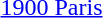<table>
<tr>
<td><a href='#'>1900 Paris</a><br></td>
<td></td>
<td></td>
<td></td>
</tr>
</table>
